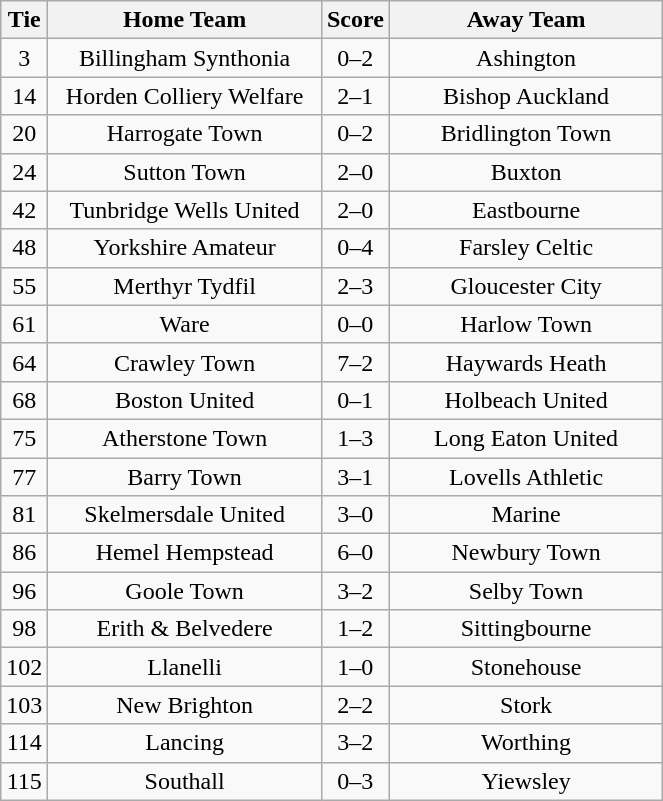<table class="wikitable" style="text-align:center;">
<tr>
<th width=20>Tie</th>
<th width=175>Home Team</th>
<th width=20>Score</th>
<th width=175>Away Team</th>
</tr>
<tr>
<td>3</td>
<td>Billingham Synthonia</td>
<td>0–2</td>
<td>Ashington</td>
</tr>
<tr>
<td>14</td>
<td>Horden Colliery Welfare</td>
<td>2–1</td>
<td>Bishop Auckland</td>
</tr>
<tr>
<td>20</td>
<td>Harrogate Town</td>
<td>0–2</td>
<td>Bridlington Town</td>
</tr>
<tr>
<td>24</td>
<td>Sutton Town</td>
<td>2–0</td>
<td>Buxton</td>
</tr>
<tr>
<td>42</td>
<td>Tunbridge Wells United</td>
<td>2–0</td>
<td>Eastbourne</td>
</tr>
<tr>
<td>48</td>
<td>Yorkshire Amateur</td>
<td>0–4</td>
<td>Farsley Celtic</td>
</tr>
<tr>
<td>55</td>
<td>Merthyr Tydfil</td>
<td>2–3</td>
<td>Gloucester City</td>
</tr>
<tr>
<td>61</td>
<td>Ware</td>
<td>0–0</td>
<td>Harlow Town</td>
</tr>
<tr>
<td>64</td>
<td>Crawley Town</td>
<td>7–2</td>
<td>Haywards Heath</td>
</tr>
<tr>
<td>68</td>
<td>Boston United</td>
<td>0–1</td>
<td>Holbeach United</td>
</tr>
<tr>
<td>75</td>
<td>Atherstone Town</td>
<td>1–3</td>
<td>Long Eaton United</td>
</tr>
<tr>
<td>77</td>
<td>Barry Town</td>
<td>3–1</td>
<td>Lovells Athletic</td>
</tr>
<tr>
<td>81</td>
<td>Skelmersdale United</td>
<td>3–0</td>
<td>Marine</td>
</tr>
<tr>
<td>86</td>
<td>Hemel Hempstead</td>
<td>6–0</td>
<td>Newbury Town</td>
</tr>
<tr>
<td>96</td>
<td>Goole Town</td>
<td>3–2</td>
<td>Selby Town</td>
</tr>
<tr>
<td>98</td>
<td>Erith & Belvedere</td>
<td>1–2</td>
<td>Sittingbourne</td>
</tr>
<tr>
<td>102</td>
<td>Llanelli</td>
<td>1–0</td>
<td>Stonehouse</td>
</tr>
<tr>
<td>103</td>
<td>New Brighton</td>
<td>2–2</td>
<td>Stork</td>
</tr>
<tr>
<td>114</td>
<td>Lancing</td>
<td>3–2</td>
<td>Worthing</td>
</tr>
<tr>
<td>115</td>
<td>Southall</td>
<td>0–3</td>
<td>Yiewsley</td>
</tr>
</table>
